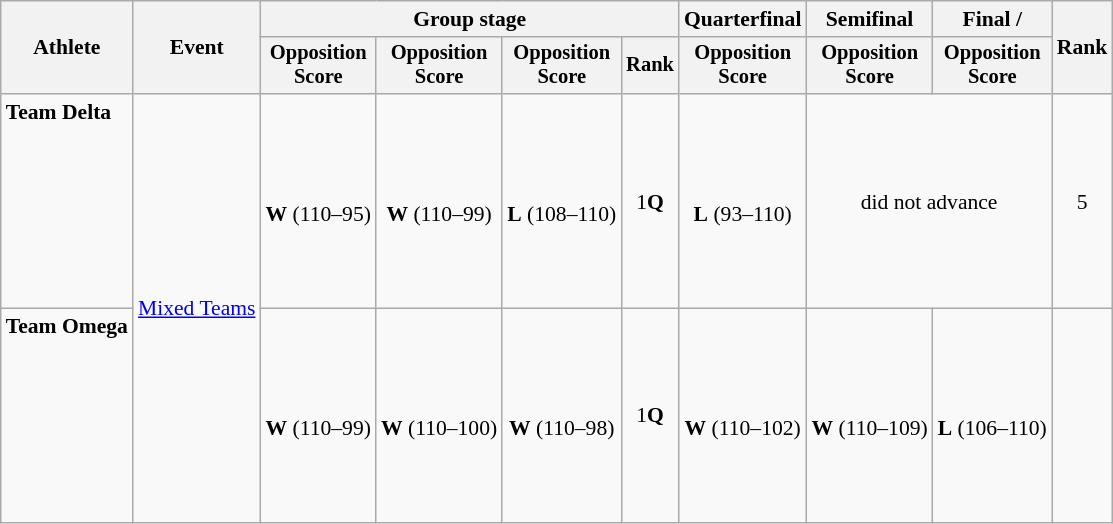<table class="wikitable" style="font-size:90%">
<tr>
<th rowspan=2>Athlete</th>
<th rowspan=2>Event</th>
<th colspan=4>Group stage</th>
<th>Quarterfinal</th>
<th>Semifinal</th>
<th>Final / </th>
<th rowspan=2>Rank</th>
</tr>
<tr style="font-size:95%">
<th>Opposition<br>Score</th>
<th>Opposition<br>Score</th>
<th>Opposition<br>Score</th>
<th>Rank</th>
<th>Opposition<br>Score</th>
<th>Opposition<br>Score</th>
<th>Opposition<br>Score</th>
</tr>
<tr align=center>
<td align=left><strong>Team Delta</strong> <br><br><br><br><br><br><br><br></td>
<td rowspan=2 align=left><a href='#'>Mixed Teams</a></td>
<td><br><strong>W</strong> (110–95)</td>
<td><br><strong>W</strong> (110–99)</td>
<td><br><strong>L</strong> (108–110)</td>
<td>1<strong>Q</strong></td>
<td><br><strong>L</strong> (93–110)</td>
<td colspan=2>did not advance</td>
<td>5</td>
</tr>
<tr align=center>
<td align=left><strong>Team Omega</strong> <br><br><br><br><br><br><br><br></td>
<td><br><strong>W</strong> (110–99)</td>
<td><br><strong>W</strong> (110–100)</td>
<td><br><strong>W</strong> (110–98)</td>
<td>1<strong>Q</strong></td>
<td><br><strong>W</strong> (110–102)</td>
<td><br><strong>W</strong> (110–109)</td>
<td><br><strong>L</strong> (106–110)</td>
<td></td>
</tr>
</table>
